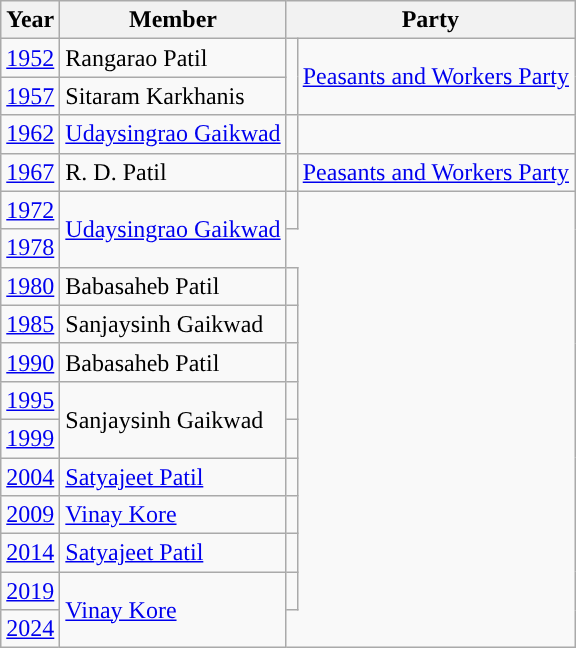<table class="wikitable">
<tr>
<th>Year</th>
<th>Member</th>
<th colspan="2">Party</th>
</tr>
<tr>
<td><a href='#'>1952</a></td>
<td>Rangarao Patil</td>
<td rowspan="2" style="background-color: "></td>
<td rowspan="2"><a href='#'>Peasants and Workers Party</a></td>
</tr>
<tr>
<td><a href='#'>1957</a></td>
<td>Sitaram Karkhanis</td>
</tr>
<tr>
<td><a href='#'>1962</a></td>
<td><a href='#'>Udaysingrao Gaikwad</a></td>
<td></td>
</tr>
<tr>
<td><a href='#'>1967</a></td>
<td>R. D. Patil</td>
<td style="background-color: "></td>
<td><a href='#'>Peasants and Workers Party</a></td>
</tr>
<tr>
<td><a href='#'>1972</a></td>
<td rowspan="2"><a href='#'>Udaysingrao Gaikwad</a></td>
<td></td>
</tr>
<tr>
<td><a href='#'>1978</a></td>
</tr>
<tr>
<td><a href='#'>1980</a></td>
<td>Babasaheb Patil</td>
<td></td>
</tr>
<tr>
<td><a href='#'>1985</a></td>
<td>Sanjaysinh Gaikwad</td>
<td></td>
</tr>
<tr>
<td><a href='#'>1990</a></td>
<td>Babasaheb Patil</td>
<td></td>
</tr>
<tr>
<td><a href='#'>1995</a></td>
<td rowspan="2">Sanjaysinh Gaikwad</td>
<td></td>
</tr>
<tr>
<td><a href='#'>1999</a></td>
<td></td>
</tr>
<tr>
<td><a href='#'>2004</a></td>
<td><a href='#'>Satyajeet Patil</a></td>
<td></td>
</tr>
<tr>
<td><a href='#'>2009</a></td>
<td><a href='#'>Vinay Kore</a></td>
<td></td>
</tr>
<tr>
<td><a href='#'>2014</a></td>
<td><a href='#'>Satyajeet Patil</a></td>
<td></td>
</tr>
<tr>
<td><a href='#'>2019</a></td>
<td rowspan="2"><a href='#'>Vinay Kore</a></td>
<td></td>
</tr>
<tr>
<td><a href='#'>2024</a></td>
</tr>
</table>
